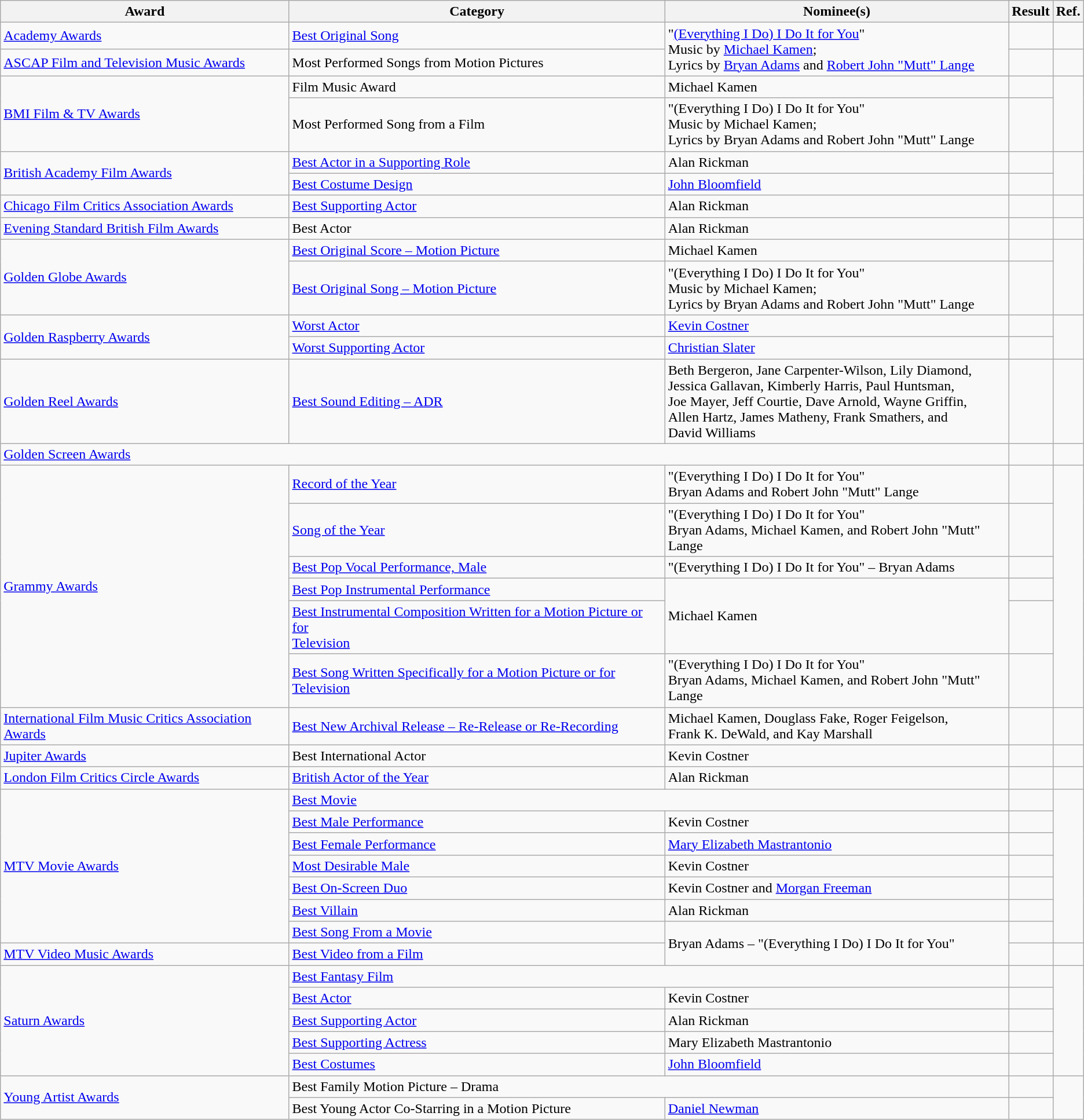<table class="wikitable plainrowheaders sortable">
<tr>
<th>Award</th>
<th>Category</th>
<th>Nominee(s)</th>
<th>Result</th>
<th>Ref.</th>
</tr>
<tr>
<td><a href='#'>Academy Awards</a></td>
<td><a href='#'>Best Original Song</a></td>
<td rowspan="2">"<a href='#'>(Everything I Do) I Do It for You</a>" <br> Music by <a href='#'>Michael Kamen</a>; <br> Lyrics by <a href='#'>Bryan Adams</a> and <a href='#'>Robert John "Mutt" Lange</a></td>
<td></td>
<td align="center"></td>
</tr>
<tr>
<td><a href='#'>ASCAP Film and Television Music Awards</a></td>
<td>Most Performed Songs from Motion Pictures</td>
<td></td>
<td align="center"></td>
</tr>
<tr>
<td rowspan="2"><a href='#'>BMI Film & TV Awards</a></td>
<td>Film Music Award</td>
<td>Michael Kamen</td>
<td></td>
<td align="center" rowspan="2"></td>
</tr>
<tr>
<td>Most Performed Song from a Film</td>
<td>"(Everything I Do) I Do It for You" <br> Music by Michael Kamen; <br> Lyrics by Bryan Adams and Robert John "Mutt" Lange</td>
<td></td>
</tr>
<tr>
<td rowspan="2"><a href='#'>British Academy Film Awards</a></td>
<td><a href='#'>Best Actor in a Supporting Role</a></td>
<td>Alan Rickman</td>
<td></td>
<td align="center" rowspan="2"></td>
</tr>
<tr>
<td><a href='#'>Best Costume Design</a></td>
<td><a href='#'>John Bloomfield</a></td>
<td></td>
</tr>
<tr>
<td><a href='#'>Chicago Film Critics Association Awards</a></td>
<td><a href='#'>Best Supporting Actor</a></td>
<td>Alan Rickman</td>
<td></td>
<td align="center"></td>
</tr>
<tr>
<td><a href='#'>Evening Standard British Film Awards</a></td>
<td>Best Actor</td>
<td>Alan Rickman </td>
<td></td>
<td align="center"></td>
</tr>
<tr>
<td rowspan="2"><a href='#'>Golden Globe Awards</a></td>
<td><a href='#'>Best Original Score – Motion Picture</a></td>
<td>Michael Kamen</td>
<td></td>
<td align="center" rowspan="2"></td>
</tr>
<tr>
<td><a href='#'>Best Original Song – Motion Picture</a></td>
<td>"(Everything I Do) I Do It for You" <br> Music by Michael Kamen; <br> Lyrics by Bryan Adams and Robert John "Mutt" Lange</td>
<td></td>
</tr>
<tr>
<td rowspan="2"><a href='#'>Golden Raspberry Awards</a></td>
<td><a href='#'>Worst Actor</a></td>
<td><a href='#'>Kevin Costner</a></td>
<td></td>
<td align="center" rowspan="2"></td>
</tr>
<tr>
<td><a href='#'>Worst Supporting Actor</a></td>
<td><a href='#'>Christian Slater</a></td>
<td></td>
</tr>
<tr>
<td><a href='#'>Golden Reel Awards</a></td>
<td><a href='#'>Best Sound Editing – ADR</a></td>
<td>Beth Bergeron, Jane Carpenter-Wilson, Lily Diamond, <br> Jessica Gallavan, Kimberly Harris, Paul Huntsman, <br> Joe Mayer, Jeff Courtie, Dave Arnold, Wayne Griffin, <br> Allen Hartz, James Matheny, Frank Smathers, and <br> David Williams</td>
<td></td>
<td align="center"></td>
</tr>
<tr>
<td colspan="3"><a href='#'>Golden Screen Awards</a></td>
<td></td>
<td align="center"></td>
</tr>
<tr>
<td rowspan="6"><a href='#'>Grammy Awards</a></td>
<td><a href='#'>Record of the Year</a></td>
<td>"(Everything I Do) I Do It for You" <br> Bryan Adams and Robert John "Mutt" Lange</td>
<td></td>
<td align="center" rowspan="6"></td>
</tr>
<tr>
<td><a href='#'>Song of the Year</a></td>
<td>"(Everything I Do) I Do It for You" <br> Bryan Adams, Michael Kamen, and Robert John "Mutt" Lange</td>
<td></td>
</tr>
<tr>
<td><a href='#'>Best Pop Vocal Performance, Male</a></td>
<td>"(Everything I Do) I Do It for You" – Bryan Adams</td>
<td></td>
</tr>
<tr>
<td><a href='#'>Best Pop Instrumental Performance</a></td>
<td rowspan="2">Michael Kamen</td>
<td></td>
</tr>
<tr>
<td><a href='#'>Best Instrumental Composition Written for a Motion Picture or for <br> Television</a></td>
<td></td>
</tr>
<tr>
<td><a href='#'>Best Song Written Specifically for a Motion Picture or for Television</a></td>
<td>"(Everything I Do) I Do It for You" <br> Bryan Adams, Michael Kamen, and Robert John "Mutt" Lange</td>
<td></td>
</tr>
<tr>
<td><a href='#'>International Film Music Critics Association Awards</a></td>
<td><a href='#'>Best New Archival Release – Re-Release or Re-Recording</a></td>
<td>Michael Kamen, Douglass Fake, Roger Feigelson, <br> Frank K. DeWald, and Kay Marshall</td>
<td></td>
<td align="center"></td>
</tr>
<tr>
<td><a href='#'>Jupiter Awards</a></td>
<td>Best International Actor</td>
<td>Kevin Costner </td>
<td></td>
<td align="center"></td>
</tr>
<tr>
<td><a href='#'>London Film Critics Circle Awards</a></td>
<td><a href='#'>British Actor of the Year</a></td>
<td>Alan Rickman </td>
<td></td>
<td align="center"></td>
</tr>
<tr>
<td rowspan="7"><a href='#'>MTV Movie Awards</a></td>
<td colspan="2"><a href='#'>Best Movie</a></td>
<td></td>
<td align="center" rowspan="7"></td>
</tr>
<tr>
<td><a href='#'>Best Male Performance</a></td>
<td>Kevin Costner</td>
<td></td>
</tr>
<tr>
<td><a href='#'>Best Female Performance</a></td>
<td><a href='#'>Mary Elizabeth Mastrantonio</a></td>
<td></td>
</tr>
<tr>
<td><a href='#'>Most Desirable Male</a></td>
<td>Kevin Costner</td>
<td></td>
</tr>
<tr>
<td><a href='#'>Best On-Screen Duo</a></td>
<td>Kevin Costner and <a href='#'>Morgan Freeman</a></td>
<td></td>
</tr>
<tr>
<td><a href='#'>Best Villain</a></td>
<td>Alan Rickman</td>
<td></td>
</tr>
<tr>
<td><a href='#'>Best Song From a Movie</a></td>
<td rowspan="2">Bryan Adams – "(Everything I Do) I Do It for You"</td>
<td></td>
</tr>
<tr>
<td><a href='#'>MTV Video Music Awards</a></td>
<td><a href='#'>Best Video from a Film</a></td>
<td></td>
<td align="center"></td>
</tr>
<tr>
<td rowspan="5"><a href='#'>Saturn Awards</a></td>
<td colspan="2"><a href='#'>Best Fantasy Film</a></td>
<td></td>
<td align="center" rowspan="5"></td>
</tr>
<tr>
<td><a href='#'>Best Actor</a></td>
<td>Kevin Costner</td>
<td></td>
</tr>
<tr>
<td><a href='#'>Best Supporting Actor</a></td>
<td>Alan Rickman</td>
<td></td>
</tr>
<tr>
<td><a href='#'>Best Supporting Actress</a></td>
<td>Mary Elizabeth Mastrantonio</td>
<td></td>
</tr>
<tr>
<td><a href='#'>Best Costumes</a></td>
<td><a href='#'>John Bloomfield</a></td>
<td></td>
</tr>
<tr>
<td rowspan="2"><a href='#'>Young Artist Awards</a></td>
<td colspan="2">Best Family Motion Picture – Drama</td>
<td></td>
<td align="center" rowspan="2"></td>
</tr>
<tr>
<td>Best Young Actor Co-Starring in a Motion Picture</td>
<td><a href='#'>Daniel Newman</a></td>
<td></td>
</tr>
</table>
